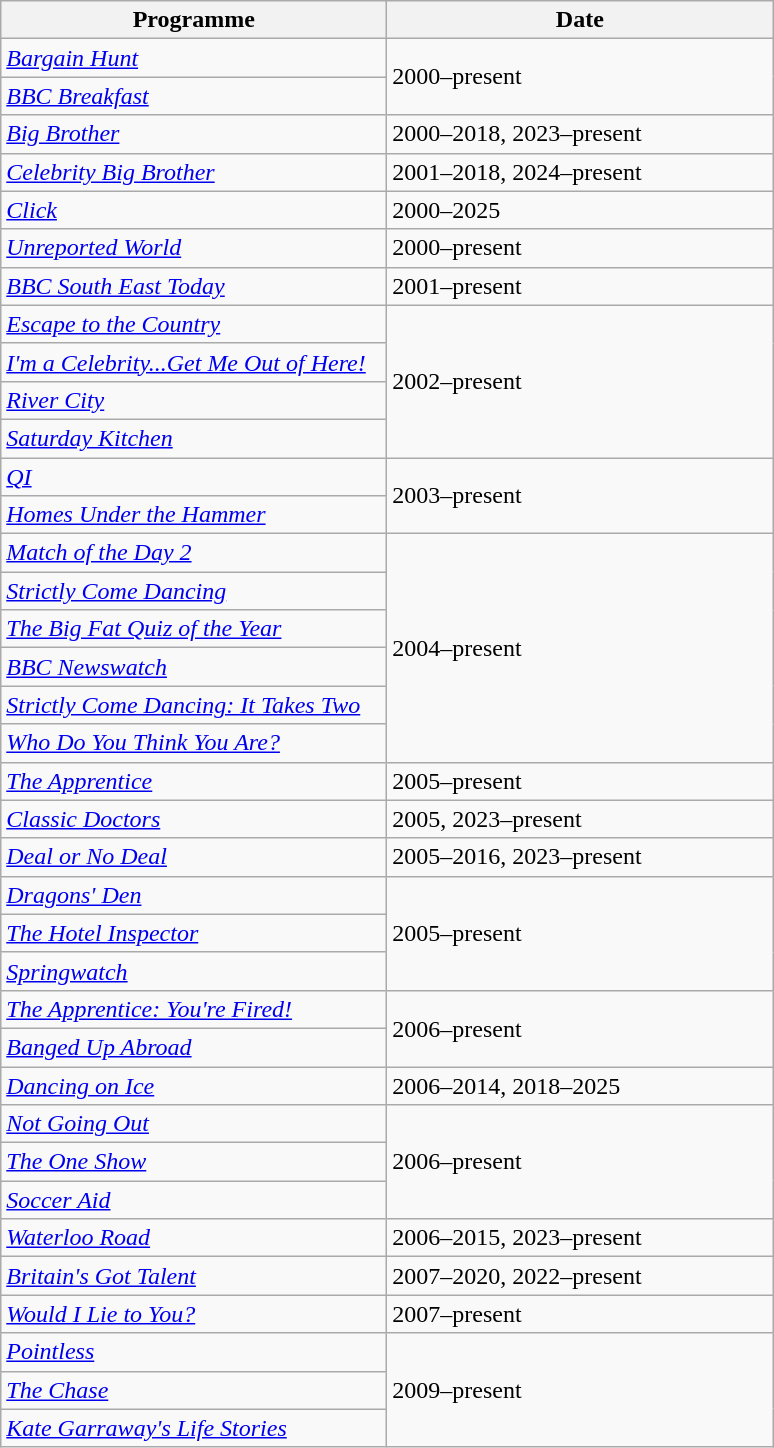<table class="wikitable">
<tr>
<th width=250>Programme</th>
<th width=250>Date</th>
</tr>
<tr>
<td><em><a href='#'>Bargain Hunt</a></em></td>
<td rowspan="2">2000–present</td>
</tr>
<tr>
<td><em><a href='#'>BBC Breakfast</a></em></td>
</tr>
<tr>
<td><em><a href='#'>Big Brother</a></em></td>
<td>2000–2018, 2023–present</td>
</tr>
<tr>
<td><em><a href='#'>Celebrity Big Brother</a></em></td>
<td>2001–2018, 2024–present</td>
</tr>
<tr>
<td><em><a href='#'>Click</a></em></td>
<td>2000–2025</td>
</tr>
<tr>
<td><em><a href='#'>Unreported World</a></em></td>
<td>2000–present</td>
</tr>
<tr>
<td><em><a href='#'>BBC South East Today</a></em></td>
<td>2001–present</td>
</tr>
<tr>
<td><em><a href='#'>Escape to the Country</a></em></td>
<td rowspan="4">2002–present</td>
</tr>
<tr>
<td><em><a href='#'>I'm a Celebrity...Get Me Out of Here!</a></em></td>
</tr>
<tr>
<td><em><a href='#'>River City</a></em></td>
</tr>
<tr>
<td><em><a href='#'>Saturday Kitchen</a></em></td>
</tr>
<tr>
<td><em><a href='#'>QI</a></em></td>
<td rowspan="2">2003–present</td>
</tr>
<tr>
<td><em><a href='#'>Homes Under the Hammer</a></em></td>
</tr>
<tr>
<td><em><a href='#'>Match of the Day 2</a></em></td>
<td rowspan="6">2004–present</td>
</tr>
<tr>
<td><em><a href='#'>Strictly Come Dancing</a></em></td>
</tr>
<tr>
<td><em><a href='#'>The Big Fat Quiz of the Year</a></em></td>
</tr>
<tr>
<td><em><a href='#'>BBC Newswatch</a></em></td>
</tr>
<tr>
<td><em><a href='#'>Strictly Come Dancing: It Takes Two</a></em></td>
</tr>
<tr>
<td><em><a href='#'>Who Do You Think You Are?</a></em></td>
</tr>
<tr>
<td><em><a href='#'>The Apprentice</a></em></td>
<td>2005–present</td>
</tr>
<tr>
<td><em><a href='#'>Classic Doctors</a></em></td>
<td>2005, 2023–present</td>
</tr>
<tr>
<td><em><a href='#'>Deal or No Deal</a></em></td>
<td>2005–2016, 2023–present</td>
</tr>
<tr>
<td><em><a href='#'>Dragons' Den</a></em></td>
<td rowspan="3">2005–present</td>
</tr>
<tr>
<td><em><a href='#'>The Hotel Inspector</a></em></td>
</tr>
<tr>
<td><em><a href='#'>Springwatch</a></em></td>
</tr>
<tr>
<td><em><a href='#'>The Apprentice: You're Fired!</a></em></td>
<td rowspan="2">2006–present</td>
</tr>
<tr>
<td><em><a href='#'>Banged Up Abroad</a></em></td>
</tr>
<tr>
<td><em><a href='#'>Dancing on Ice</a></em></td>
<td>2006–2014, 2018–2025</td>
</tr>
<tr>
<td><em><a href='#'>Not Going Out</a></em></td>
<td rowspan="3">2006–present</td>
</tr>
<tr>
<td><em><a href='#'>The One Show</a></em></td>
</tr>
<tr>
<td><em><a href='#'>Soccer Aid</a></em></td>
</tr>
<tr>
<td><em><a href='#'>Waterloo Road</a></em></td>
<td>2006–2015, 2023–present</td>
</tr>
<tr>
<td><em><a href='#'>Britain's Got Talent</a></em></td>
<td>2007–2020, 2022–present</td>
</tr>
<tr>
<td><em><a href='#'>Would I Lie to You?</a></em></td>
<td>2007–present</td>
</tr>
<tr>
<td><em><a href='#'>Pointless</a></em></td>
<td rowspan="3">2009–present</td>
</tr>
<tr>
<td><em><a href='#'>The Chase</a></em></td>
</tr>
<tr>
<td><em><a href='#'>Kate Garraway's Life Stories</a></em></td>
</tr>
</table>
